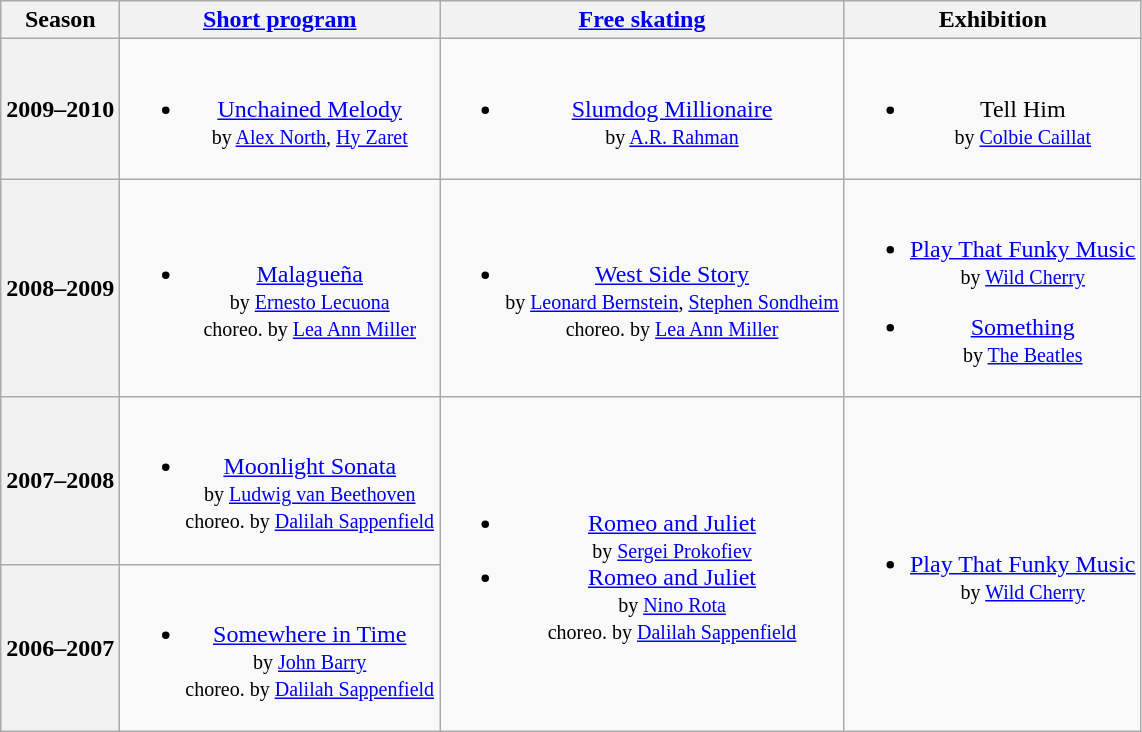<table class="wikitable" style="text-align:center">
<tr>
<th>Season</th>
<th><a href='#'>Short program</a></th>
<th><a href='#'>Free skating</a></th>
<th>Exhibition</th>
</tr>
<tr>
<th>2009–2010 <br> </th>
<td><br><ul><li><a href='#'>Unchained Melody</a> <br><small> by <a href='#'>Alex North</a>, <a href='#'>Hy Zaret</a> </small></li></ul></td>
<td><br><ul><li><a href='#'>Slumdog Millionaire</a> <br><small> by <a href='#'>A.R. Rahman</a> </small></li></ul></td>
<td><br><ul><li>Tell Him <br><small> by <a href='#'>Colbie Caillat</a> </small></li></ul></td>
</tr>
<tr>
<th>2008–2009 <br> </th>
<td><br><ul><li><a href='#'>Malagueña</a> <br><small>by <a href='#'>Ernesto Lecuona</a> <br> choreo. by <a href='#'>Lea Ann Miller</a> </small></li></ul></td>
<td><br><ul><li><a href='#'>West Side Story</a> <br><small> by <a href='#'>Leonard Bernstein</a>, <a href='#'>Stephen Sondheim</a> <br> choreo. by <a href='#'>Lea Ann Miller</a> </small></li></ul></td>
<td><br><ul><li><a href='#'>Play That Funky Music</a> <br><small> by <a href='#'>Wild Cherry</a> </small></li></ul><ul><li><a href='#'>Something</a> <br><small> by <a href='#'>The Beatles</a> </small></li></ul></td>
</tr>
<tr>
<th>2007–2008 <br> </th>
<td><br><ul><li><a href='#'>Moonlight Sonata</a> <br><small> by <a href='#'>Ludwig van Beethoven</a> <br> choreo. by <a href='#'>Dalilah Sappenfield</a> </small></li></ul></td>
<td rowspan=2><br><ul><li><a href='#'>Romeo and Juliet</a> <br><small> by <a href='#'>Sergei Prokofiev</a> </small></li><li><a href='#'>Romeo and Juliet</a> <br><small> by <a href='#'>Nino Rota</a> <br> choreo. by <a href='#'>Dalilah Sappenfield</a> </small></li></ul></td>
<td rowspan=2><br><ul><li><a href='#'>Play That Funky Music</a> <br><small> by <a href='#'>Wild Cherry</a> </small></li></ul></td>
</tr>
<tr>
<th>2006–2007 <br> </th>
<td><br><ul><li><a href='#'>Somewhere in Time</a> <br><small> by <a href='#'>John Barry</a> <br> choreo. by <a href='#'>Dalilah Sappenfield</a> </small></li></ul></td>
</tr>
</table>
